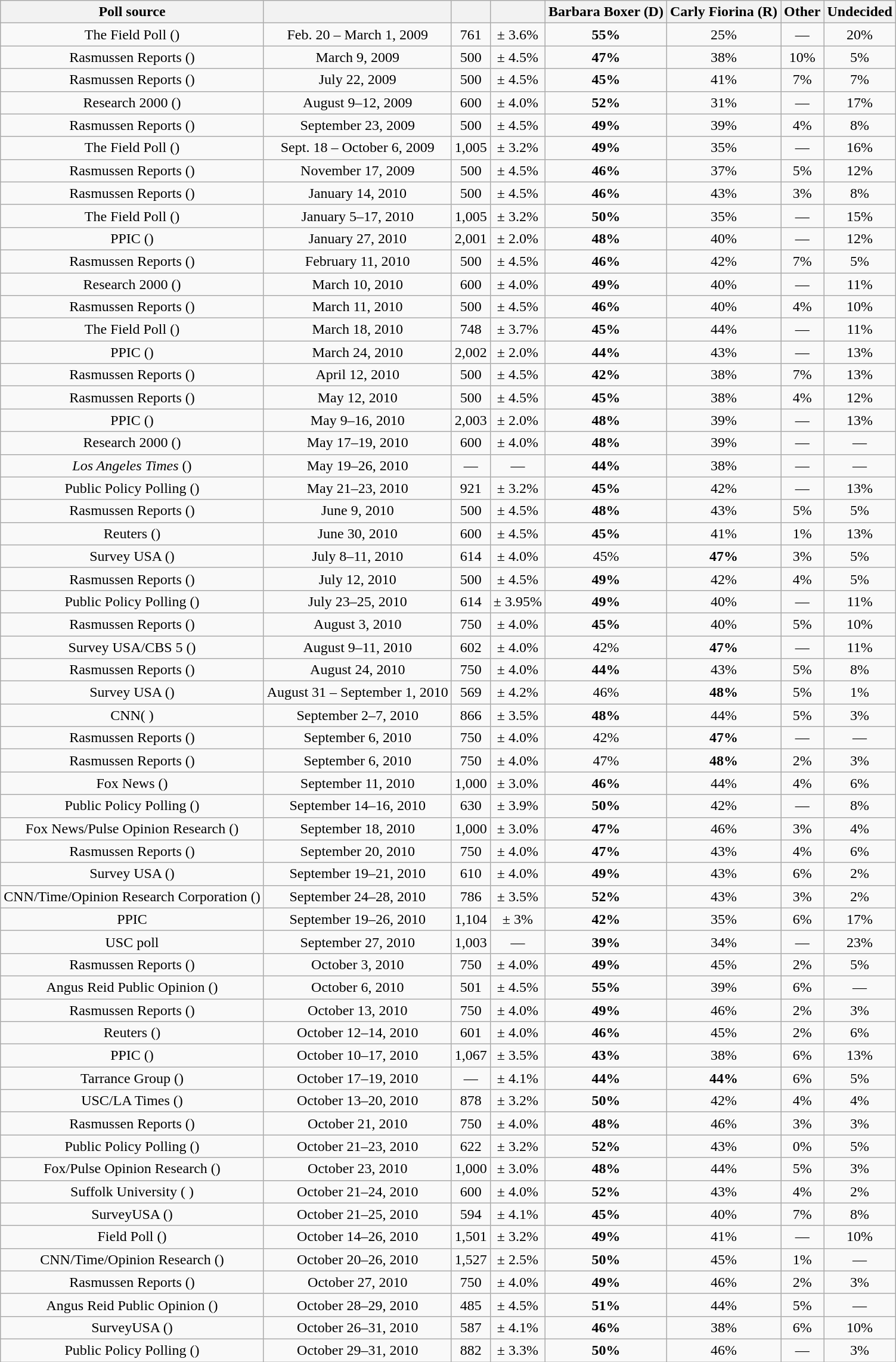<table class="wikitable" style="text-align:center">
<tr valign=bottom>
<th>Poll source</th>
<th></th>
<th></th>
<th></th>
<th>Barbara Boxer (D)</th>
<th>Carly Fiorina (R)</th>
<th>Other</th>
<th>Undecided</th>
</tr>
<tr>
<td>The Field Poll ()</td>
<td>Feb. 20 – March 1, 2009</td>
<td>761</td>
<td>± 3.6%</td>
<td><strong>55%</strong></td>
<td>25%</td>
<td>—</td>
<td>20%</td>
</tr>
<tr>
<td>Rasmussen Reports ()</td>
<td>March 9, 2009</td>
<td>500</td>
<td>± 4.5%</td>
<td><strong>47%</strong></td>
<td>38%</td>
<td>10%</td>
<td>5%</td>
</tr>
<tr>
<td>Rasmussen Reports ()</td>
<td>July 22, 2009</td>
<td>500</td>
<td>± 4.5%</td>
<td><strong>45%</strong></td>
<td>41%</td>
<td>7%</td>
<td>7%</td>
</tr>
<tr>
<td>Research 2000 ()</td>
<td>August 9–12, 2009</td>
<td>600</td>
<td>± 4.0%</td>
<td><strong>52%</strong></td>
<td>31%</td>
<td>—</td>
<td>17%</td>
</tr>
<tr>
<td>Rasmussen Reports ()</td>
<td>September 23, 2009</td>
<td>500</td>
<td>± 4.5%</td>
<td><strong>49%</strong></td>
<td>39%</td>
<td>4%</td>
<td>8%</td>
</tr>
<tr>
<td>The Field Poll ()</td>
<td>Sept. 18 – October 6, 2009</td>
<td>1,005</td>
<td>± 3.2%</td>
<td><strong>49%</strong></td>
<td>35%</td>
<td>—</td>
<td>16%</td>
</tr>
<tr>
<td>Rasmussen Reports ()</td>
<td>November 17, 2009</td>
<td>500</td>
<td>± 4.5%</td>
<td><strong>46%</strong></td>
<td>37%</td>
<td>5%</td>
<td>12%</td>
</tr>
<tr>
<td>Rasmussen Reports ()</td>
<td>January 14, 2010</td>
<td>500</td>
<td>± 4.5%</td>
<td><strong>46%</strong></td>
<td>43%</td>
<td>3%</td>
<td>8%</td>
</tr>
<tr>
<td>The Field Poll ()</td>
<td>January 5–17, 2010</td>
<td>1,005</td>
<td>± 3.2%</td>
<td><strong>50%</strong></td>
<td>35%</td>
<td>—</td>
<td>15%</td>
</tr>
<tr>
<td>PPIC ()</td>
<td>January 27, 2010</td>
<td>2,001</td>
<td>± 2.0%</td>
<td><strong>48%</strong></td>
<td>40%</td>
<td>—</td>
<td>12%</td>
</tr>
<tr>
<td>Rasmussen Reports ()</td>
<td>February 11, 2010</td>
<td>500</td>
<td>± 4.5%</td>
<td><strong>46%</strong></td>
<td>42%</td>
<td>7%</td>
<td>5%</td>
</tr>
<tr>
<td>Research 2000 ()</td>
<td>March 10, 2010</td>
<td>600</td>
<td>± 4.0%</td>
<td><strong>49%</strong></td>
<td>40%</td>
<td>—</td>
<td>11%</td>
</tr>
<tr>
<td>Rasmussen Reports ()</td>
<td>March 11, 2010</td>
<td>500</td>
<td>± 4.5%</td>
<td><strong>46%</strong></td>
<td>40%</td>
<td>4%</td>
<td>10%</td>
</tr>
<tr>
<td>The Field Poll ()</td>
<td>March 18, 2010</td>
<td>748</td>
<td>± 3.7%</td>
<td><strong>45%</strong></td>
<td>44%</td>
<td>—</td>
<td>11%</td>
</tr>
<tr>
<td>PPIC ()</td>
<td>March 24, 2010</td>
<td>2,002</td>
<td>± 2.0%</td>
<td><strong>44%</strong></td>
<td>43%</td>
<td>—</td>
<td>13%</td>
</tr>
<tr>
<td>Rasmussen Reports ()</td>
<td>April 12, 2010</td>
<td>500</td>
<td>± 4.5%</td>
<td><strong>42%</strong></td>
<td>38%</td>
<td>7%</td>
<td>13%</td>
</tr>
<tr>
<td>Rasmussen Reports ()</td>
<td>May 12, 2010</td>
<td>500</td>
<td>± 4.5%</td>
<td><strong>45%</strong></td>
<td>38%</td>
<td>4%</td>
<td>12%</td>
</tr>
<tr>
<td>PPIC ()</td>
<td>May 9–16, 2010</td>
<td>2,003</td>
<td>± 2.0%</td>
<td><strong>48%</strong></td>
<td>39%</td>
<td>—</td>
<td>13%</td>
</tr>
<tr>
<td>Research 2000 ()</td>
<td>May 17–19, 2010</td>
<td>600</td>
<td>± 4.0%</td>
<td><strong>48%</strong></td>
<td>39%</td>
<td>—</td>
<td>—</td>
</tr>
<tr>
<td><em>Los Angeles Times</em> ()</td>
<td>May 19–26, 2010</td>
<td>—</td>
<td>—</td>
<td><strong>44%</strong></td>
<td>38%</td>
<td>—</td>
<td>—</td>
</tr>
<tr>
<td>Public Policy Polling ()</td>
<td>May 21–23, 2010</td>
<td>921</td>
<td>± 3.2%</td>
<td><strong>45%</strong></td>
<td>42%</td>
<td>—</td>
<td>13%</td>
</tr>
<tr>
<td>Rasmussen Reports ()</td>
<td>June 9, 2010</td>
<td>500</td>
<td>± 4.5%</td>
<td><strong>48%</strong></td>
<td>43%</td>
<td>5%</td>
<td>5%</td>
</tr>
<tr>
<td>Reuters ()</td>
<td>June 30, 2010</td>
<td>600</td>
<td>± 4.5%</td>
<td><strong>45%</strong></td>
<td>41%</td>
<td>1%</td>
<td>13%</td>
</tr>
<tr>
<td>Survey USA ()</td>
<td>July 8–11, 2010</td>
<td>614</td>
<td>± 4.0%</td>
<td>45%</td>
<td><strong>47%</strong></td>
<td>3%</td>
<td>5%</td>
</tr>
<tr>
<td>Rasmussen Reports ()</td>
<td>July 12, 2010</td>
<td>500</td>
<td>± 4.5%</td>
<td><strong>49%</strong></td>
<td>42%</td>
<td>4%</td>
<td>5%</td>
</tr>
<tr>
<td>Public Policy Polling ()</td>
<td>July 23–25, 2010</td>
<td>614</td>
<td>± 3.95%</td>
<td><strong>49%</strong></td>
<td>40%</td>
<td>—</td>
<td>11%</td>
</tr>
<tr>
<td>Rasmussen Reports ()</td>
<td>August 3, 2010</td>
<td>750</td>
<td>± 4.0%</td>
<td><strong>45%</strong></td>
<td>40%</td>
<td>5%</td>
<td>10%</td>
</tr>
<tr>
<td>Survey USA/CBS 5 ()</td>
<td>August 9–11, 2010</td>
<td>602</td>
<td>± 4.0%</td>
<td>42%</td>
<td><strong>47%</strong></td>
<td>—</td>
<td>11%</td>
</tr>
<tr>
<td>Rasmussen Reports ()</td>
<td>August 24, 2010</td>
<td>750</td>
<td>± 4.0%</td>
<td><strong>44%</strong></td>
<td>43%</td>
<td>5%</td>
<td>8%</td>
</tr>
<tr>
<td>Survey USA ()</td>
<td>August 31 – September 1, 2010</td>
<td>569</td>
<td>± 4.2%</td>
<td>46%</td>
<td><strong>48%</strong></td>
<td>5%</td>
<td>1%</td>
</tr>
<tr>
<td>CNN( )</td>
<td>September 2–7, 2010</td>
<td>866</td>
<td>± 3.5%</td>
<td><strong>48%</strong></td>
<td>44%</td>
<td>5%</td>
<td>3%</td>
</tr>
<tr>
<td>Rasmussen Reports ()</td>
<td>September 6, 2010</td>
<td>750</td>
<td>± 4.0%</td>
<td>42%</td>
<td><strong>47%</strong></td>
<td>—</td>
<td>—</td>
</tr>
<tr>
<td>Rasmussen Reports ()</td>
<td>September 6, 2010</td>
<td>750</td>
<td>± 4.0%</td>
<td>47%</td>
<td><strong>48%</strong></td>
<td>2%</td>
<td>3%</td>
</tr>
<tr>
<td>Fox News ()</td>
<td>September 11, 2010</td>
<td>1,000</td>
<td>± 3.0%</td>
<td><strong>46%</strong></td>
<td>44%</td>
<td>4%</td>
<td>6%</td>
</tr>
<tr>
<td>Public Policy Polling ()</td>
<td>September 14–16, 2010</td>
<td>630</td>
<td>± 3.9%</td>
<td><strong>50%</strong></td>
<td>42%</td>
<td>—</td>
<td>8%</td>
</tr>
<tr>
<td>Fox News/Pulse Opinion Research ()</td>
<td>September 18, 2010</td>
<td>1,000</td>
<td>± 3.0%</td>
<td><strong>47%</strong></td>
<td>46%</td>
<td>3%</td>
<td>4%</td>
</tr>
<tr>
<td>Rasmussen Reports ()</td>
<td>September 20, 2010</td>
<td>750</td>
<td>± 4.0%</td>
<td><strong>47%</strong></td>
<td>43%</td>
<td>4%</td>
<td>6%</td>
</tr>
<tr>
<td>Survey USA ()</td>
<td>September 19–21, 2010</td>
<td>610</td>
<td>± 4.0%</td>
<td><strong>49%</strong></td>
<td>43%</td>
<td>6%</td>
<td>2%</td>
</tr>
<tr>
<td>CNN/Time/Opinion Research Corporation ()</td>
<td>September 24–28, 2010</td>
<td>786</td>
<td>± 3.5%</td>
<td><strong>52%</strong></td>
<td>43%</td>
<td>3%</td>
<td>2%</td>
</tr>
<tr>
<td>PPIC </td>
<td>September 19–26, 2010</td>
<td>1,104</td>
<td>± 3%</td>
<td><strong>42%</strong></td>
<td>35%</td>
<td>6%</td>
<td>17%</td>
</tr>
<tr>
<td>USC poll </td>
<td>September 27, 2010</td>
<td>1,003</td>
<td>—</td>
<td><strong>39%</strong></td>
<td>34%</td>
<td>—</td>
<td>23%</td>
</tr>
<tr>
<td>Rasmussen Reports ()</td>
<td>October 3, 2010</td>
<td>750</td>
<td>± 4.0%</td>
<td><strong>49%</strong></td>
<td>45%</td>
<td>2%</td>
<td>5%</td>
</tr>
<tr>
<td>Angus Reid Public Opinion ()</td>
<td>October 6, 2010</td>
<td>501</td>
<td>± 4.5%</td>
<td><strong>55%</strong></td>
<td>39%</td>
<td>6%</td>
<td>—</td>
</tr>
<tr>
<td>Rasmussen Reports ()</td>
<td>October 13, 2010</td>
<td>750</td>
<td>± 4.0%</td>
<td><strong>49%</strong></td>
<td>46%</td>
<td>2%</td>
<td>3%</td>
</tr>
<tr>
<td>Reuters ()</td>
<td>October 12–14, 2010</td>
<td>601</td>
<td>± 4.0%</td>
<td><strong>46%</strong></td>
<td>45%</td>
<td>2%</td>
<td>6%</td>
</tr>
<tr>
<td>PPIC ()</td>
<td>October 10–17, 2010</td>
<td>1,067</td>
<td>± 3.5%</td>
<td><strong>43%</strong></td>
<td>38%</td>
<td>6%</td>
<td>13%</td>
</tr>
<tr>
<td>Tarrance Group ()</td>
<td>October 17–19, 2010</td>
<td>—</td>
<td>± 4.1%</td>
<td><strong>44%</strong></td>
<td><strong>44%</strong></td>
<td>6%</td>
<td>5%</td>
</tr>
<tr>
<td>USC/LA Times ()</td>
<td>October 13–20, 2010</td>
<td>878</td>
<td>± 3.2%</td>
<td><strong>50%</strong></td>
<td>42%</td>
<td>4%</td>
<td>4%</td>
</tr>
<tr>
<td>Rasmussen Reports ()</td>
<td>October 21, 2010</td>
<td>750</td>
<td>± 4.0%</td>
<td><strong>48%</strong></td>
<td>46%</td>
<td>3%</td>
<td>3%</td>
</tr>
<tr>
<td>Public Policy Polling ()</td>
<td>October 21–23, 2010</td>
<td>622</td>
<td>± 3.2%</td>
<td><strong>52%</strong></td>
<td>43%</td>
<td>0%</td>
<td>5%</td>
</tr>
<tr>
<td>Fox/Pulse Opinion Research ()</td>
<td>October 23, 2010</td>
<td>1,000</td>
<td>± 3.0%</td>
<td><strong>48%</strong></td>
<td>44%</td>
<td>5%</td>
<td>3%</td>
</tr>
<tr>
<td>Suffolk University ( )</td>
<td>October 21–24, 2010</td>
<td>600</td>
<td>± 4.0%</td>
<td><strong>52%</strong></td>
<td>43%</td>
<td>4%</td>
<td>2%</td>
</tr>
<tr>
<td>SurveyUSA ()</td>
<td>October 21–25, 2010</td>
<td>594</td>
<td>± 4.1%</td>
<td><strong>45%</strong></td>
<td>40%</td>
<td>7%</td>
<td>8%</td>
</tr>
<tr>
<td>Field Poll ()</td>
<td>October 14–26, 2010</td>
<td>1,501</td>
<td>± 3.2%</td>
<td><strong>49%</strong></td>
<td>41%</td>
<td>—</td>
<td>10%</td>
</tr>
<tr>
<td>CNN/Time/Opinion Research ()</td>
<td>October 20–26, 2010</td>
<td>1,527</td>
<td>± 2.5%</td>
<td><strong>50%</strong></td>
<td>45%</td>
<td>1%</td>
<td>—</td>
</tr>
<tr>
<td>Rasmussen Reports ()</td>
<td>October 27, 2010</td>
<td>750</td>
<td>± 4.0%</td>
<td><strong>49%</strong></td>
<td>46%</td>
<td>2%</td>
<td>3%</td>
</tr>
<tr>
<td>Angus Reid Public Opinion ()</td>
<td>October 28–29, 2010</td>
<td>485</td>
<td>± 4.5%</td>
<td><strong>51%</strong></td>
<td>44%</td>
<td>5%</td>
<td>—</td>
</tr>
<tr>
<td>SurveyUSA ()</td>
<td>October 26–31, 2010</td>
<td>587</td>
<td>± 4.1%</td>
<td><strong>46%</strong></td>
<td>38%</td>
<td>6%</td>
<td>10%</td>
</tr>
<tr>
<td>Public Policy Polling ()</td>
<td>October 29–31, 2010</td>
<td>882</td>
<td>± 3.3%</td>
<td><strong>50%</strong></td>
<td>46%</td>
<td>—</td>
<td>3%</td>
</tr>
</table>
